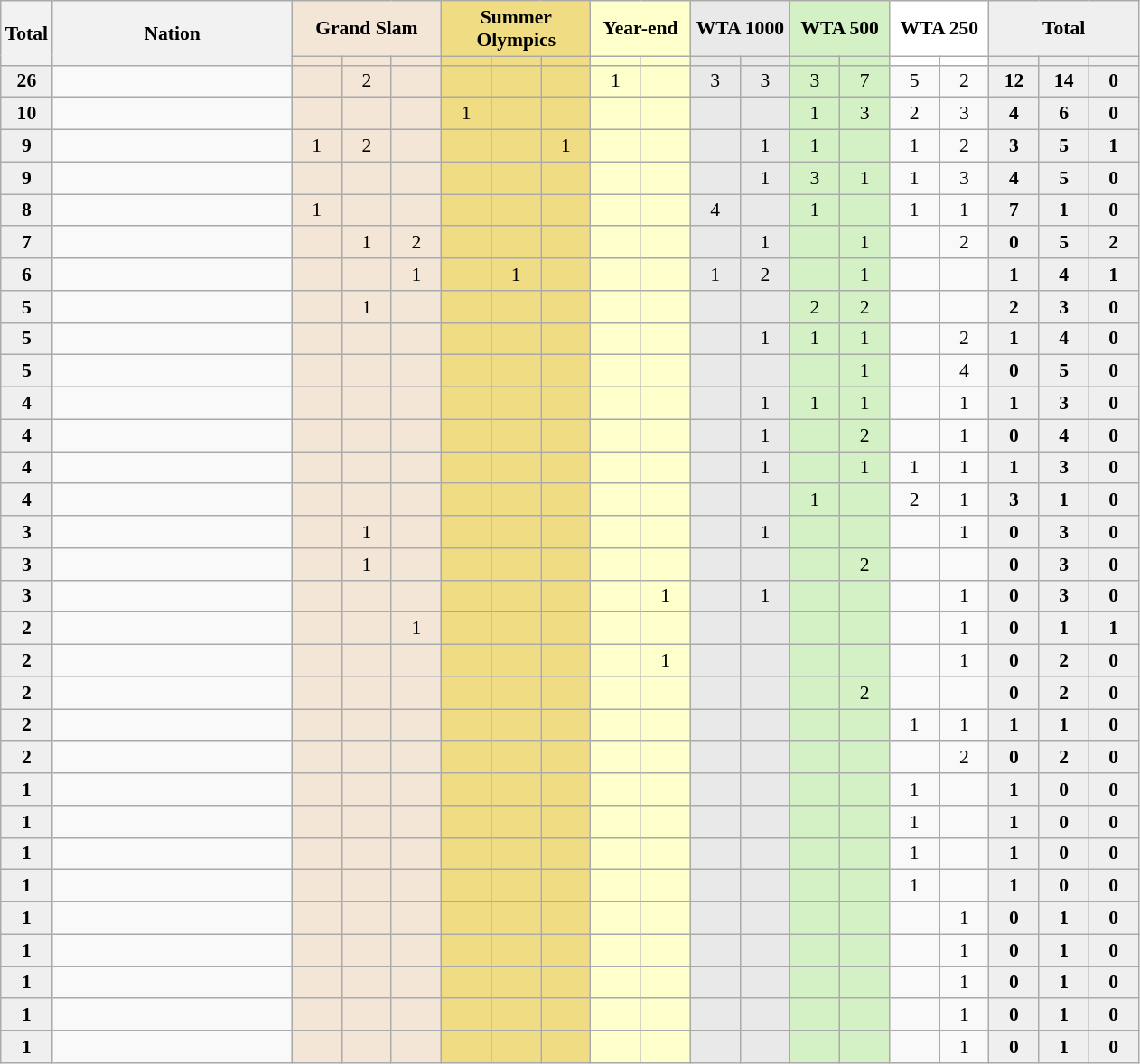<table class="sortable wikitable nowrap" style="font-size:90%">
<tr>
<th rowspan="2">Total</th>
<th rowspan="2" width=170>Nation</th>
<th style="background-color:#f3e6d7;" colspan="3">Grand Slam</th>
<th style="background:#f0dc82;" colspan="3">Summer Olympics</th>
<th style="background-color:#ffc;" colspan="2">Year-end</th>
<th style="background-color:#e9e9e9;" colspan="2">WTA 1000</th>
<th style="background-color:#d4f1c5;" colspan="2">WTA 500</th>
<th style="background-color:#fff;" colspan="2">WTA 250</th>
<th style="background-color:#efefef;" colspan="3">Total</th>
</tr>
<tr>
<th style="width:30px; background-color:#f3e6d7;"></th>
<th style="width:30px; background-color:#f3e6d7;"></th>
<th style="width:30px; background-color:#f3e6d7;"></th>
<th style="width:30px; background-color:#f0dc82;"></th>
<th style="width:30px; background-color:#f0dc82;"></th>
<th style="width:30px; background-color:#f0dc82;"></th>
<th style="width:30px; background-color:#ffc;"></th>
<th style="width:30px; background-color:#ffc;"></th>
<th style="width:30px; background-color:#e9e9e9;"></th>
<th style="width:30px; background-color:#e9e9e9;"></th>
<th style="width:30px; background-color:#d4f1c5;"></th>
<th style="width:30px; background-color:#d4f1c5;"></th>
<th style="width:30px; background-color:#fff;"></th>
<th style="width:30px; background-color:#fff;"></th>
<th style="width:30px; background-color:#efefef;"></th>
<th style="width:30px; background-color:#efefef;"></th>
<th style="width:30px; background-color:#efefef;"></th>
</tr>
<tr style="text-align:center">
<td style="background:#efefef;"><strong>26</strong></td>
<td style="text-align:left"></td>
<td style="background:#F3E6D7;"></td>
<td style="background:#F3E6D7;">2</td>
<td style="background:#F3E6D7;"></td>
<td style="background:#f0dc82;"></td>
<td style="background:#f0dc82;"></td>
<td style="background:#f0dc82;"></td>
<td style="background:#ffc;">1</td>
<td style="background:#ffc;"></td>
<td style="background:#e9e9e9;">3</td>
<td style="background:#e9e9e9;">3</td>
<td style="background:#D4F1C5;">3</td>
<td style="background:#D4F1C5;">7</td>
<td>5</td>
<td>2</td>
<td style="background:#efefef;"><strong>12</strong></td>
<td style="background:#efefef;"><strong>14</strong></td>
<td style="background:#efefef;"><strong>0</strong></td>
</tr>
<tr style="text-align:center">
<td style="background:#efefef;"><strong>10</strong></td>
<td style="text-align:left"></td>
<td style="background:#F3E6D7;"></td>
<td style="background:#F3E6D7;"></td>
<td style="background:#F3E6D7;"></td>
<td style="background:#f0dc82;">1</td>
<td style="background:#f0dc82;"></td>
<td style="background:#f0dc82;"></td>
<td style="background:#ffc;"></td>
<td style="background:#ffc;"></td>
<td style="background:#e9e9e9;"></td>
<td style="background:#e9e9e9;"></td>
<td style="background:#D4F1C5;">1</td>
<td style="background:#D4F1C5;">3</td>
<td>2</td>
<td>3</td>
<td style="background:#efefef;"><strong>4</strong></td>
<td style="background:#efefef;"><strong>6</strong></td>
<td style="background:#efefef;"><strong>0</strong></td>
</tr>
<tr style="text-align:center">
<td style="background:#efefef;"><strong>9</strong></td>
<td style="text-align:left"></td>
<td style="background:#F3E6D7;">1</td>
<td style="background:#F3E6D7;">2</td>
<td style="background:#F3E6D7;"></td>
<td style="background:#f0dc82;"></td>
<td style="background:#f0dc82;"></td>
<td style="background:#f0dc82;">1</td>
<td style="background:#ffc;"></td>
<td style="background:#ffc;"></td>
<td style="background:#e9e9e9;"></td>
<td style="background:#e9e9e9;">1</td>
<td style="background:#D4F1C5;">1</td>
<td style="background:#D4F1C5;"></td>
<td>1</td>
<td>2</td>
<td style="background:#efefef;"><strong>3</strong></td>
<td style="background:#efefef;"><strong>5</strong></td>
<td style="background:#efefef;"><strong>1</strong></td>
</tr>
<tr style="text-align:center">
<td style="background:#efefef;"><strong>9</strong></td>
<td style="text-align:left"></td>
<td style="background:#F3E6D7;"></td>
<td style="background:#F3E6D7;"></td>
<td style="background:#F3E6D7;"></td>
<td style="background:#f0dc82;"></td>
<td style="background:#f0dc82;"></td>
<td style="background:#f0dc82;"></td>
<td style="background:#ffc;"></td>
<td style="background:#ffc;"></td>
<td style="background:#e9e9e9;"></td>
<td style="background:#e9e9e9;">1</td>
<td style="background:#D4F1C5;">3</td>
<td style="background:#D4F1C5;">1</td>
<td>1</td>
<td>3</td>
<td style="background:#efefef;"><strong>4</strong></td>
<td style="background:#efefef;"><strong>5</strong></td>
<td style="background:#efefef;"><strong>0</strong></td>
</tr>
<tr style="text-align:center">
<td style="background:#efefef;"><strong>8</strong></td>
<td style="text-align:left"></td>
<td style="background:#F3E6D7;">1</td>
<td style="background:#F3E6D7;"></td>
<td style="background:#F3E6D7;"></td>
<td style="background:#f0dc82;"></td>
<td style="background:#f0dc82;"></td>
<td style="background:#f0dc82;"></td>
<td style="background:#ffc;"></td>
<td style="background:#ffc;"></td>
<td style="background:#e9e9e9;">4</td>
<td style="background:#e9e9e9;"></td>
<td style="background:#D4F1C5;">1</td>
<td style="background:#D4F1C5;"></td>
<td>1</td>
<td>1</td>
<td style="background:#efefef;"><strong>7</strong></td>
<td style="background:#efefef;"><strong>1</strong></td>
<td style="background:#efefef;"><strong>0</strong></td>
</tr>
<tr style="text-align:center">
<td style="background:#efefef;"><strong>7</strong></td>
<td style="text-align:left"></td>
<td style="background:#F3E6D7;"></td>
<td style="background:#F3E6D7;">1</td>
<td style="background:#F3E6D7;">2</td>
<td style="background:#f0dc82;"></td>
<td style="background:#f0dc82;"></td>
<td style="background:#f0dc82;"></td>
<td style="background:#ffc;"></td>
<td style="background:#ffc;"></td>
<td style="background:#e9e9e9;"></td>
<td style="background:#e9e9e9;">1</td>
<td style="background:#D4F1C5;"></td>
<td style="background:#D4F1C5;">1</td>
<td></td>
<td>2</td>
<td style="background:#efefef;"><strong>0</strong></td>
<td style="background:#efefef;"><strong>5</strong></td>
<td style="background:#efefef;"><strong>2</strong></td>
</tr>
<tr style="text-align:center">
<td style="background:#efefef;"><strong>6</strong></td>
<td style="text-align:left"></td>
<td style="background:#F3E6D7;"></td>
<td style="background:#F3E6D7;"></td>
<td style="background:#F3E6D7;">1</td>
<td style="background:#f0dc82;"></td>
<td style="background:#f0dc82;">1</td>
<td style="background:#f0dc82;"></td>
<td style="background:#ffc;"></td>
<td style="background:#ffc;"></td>
<td style="background:#e9e9e9;">1</td>
<td style="background:#e9e9e9;">2</td>
<td style="background:#D4F1C5;"></td>
<td style="background:#D4F1C5;">1</td>
<td></td>
<td></td>
<td style="background:#efefef;"><strong>1</strong></td>
<td style="background:#efefef;"><strong>4</strong></td>
<td style="background:#efefef;"><strong>1</strong></td>
</tr>
<tr style="text-align:center">
<td style="background:#efefef;"><strong>5</strong></td>
<td style="text-align:left"></td>
<td style="background:#F3E6D7;"></td>
<td style="background:#F3E6D7;">1</td>
<td style="background:#F3E6D7;"></td>
<td style="background:#f0dc82;"></td>
<td style="background:#f0dc82;"></td>
<td style="background:#f0dc82;"></td>
<td style="background:#ffc;"></td>
<td style="background:#ffc;"></td>
<td style="background:#e9e9e9;"></td>
<td style="background:#e9e9e9;"></td>
<td style="background:#D4F1C5;">2</td>
<td style="background:#D4F1C5;">2</td>
<td></td>
<td></td>
<td style="background:#efefef;"><strong>2</strong></td>
<td style="background:#efefef;"><strong>3</strong></td>
<td style="background:#efefef;"><strong>0</strong></td>
</tr>
<tr style="text-align:center">
<td style="background:#efefef;"><strong>5</strong></td>
<td style="text-align:left"></td>
<td style="background:#F3E6D7;"></td>
<td style="background:#F3E6D7;"></td>
<td style="background:#F3E6D7;"></td>
<td style="background:#f0dc82;"></td>
<td style="background:#f0dc82;"></td>
<td style="background:#f0dc82;"></td>
<td style="background:#ffc;"></td>
<td style="background:#ffc;"></td>
<td style="background:#e9e9e9;"></td>
<td style="background:#e9e9e9;">1</td>
<td style="background:#D4F1C5;">1</td>
<td style="background:#D4F1C5;">1</td>
<td></td>
<td>2</td>
<td style="background:#efefef;"><strong>1</strong></td>
<td style="background:#efefef;"><strong>4</strong></td>
<td style="background:#efefef;"><strong>0</strong></td>
</tr>
<tr style="text-align:center">
<td style="background:#efefef;"><strong>5</strong></td>
<td style="text-align:left"></td>
<td style="background:#F3E6D7;"></td>
<td style="background:#F3E6D7;"></td>
<td style="background:#F3E6D7;"></td>
<td style="background:#f0dc82;"></td>
<td style="background:#f0dc82;"></td>
<td style="background:#f0dc82;"></td>
<td style="background:#ffc;"></td>
<td style="background:#ffc;"></td>
<td style="background:#e9e9e9;"></td>
<td style="background:#e9e9e9;"></td>
<td style="background:#D4F1C5;"></td>
<td style="background:#D4F1C5;">1</td>
<td></td>
<td>4</td>
<td style="background:#efefef;"><strong>0</strong></td>
<td style="background:#efefef;"><strong>5</strong></td>
<td style="background:#efefef;"><strong>0</strong></td>
</tr>
<tr style="text-align:center">
<td style="background:#efefef;"><strong>4</strong></td>
<td style="text-align:left"></td>
<td style="background:#F3E6D7;"></td>
<td style="background:#F3E6D7;"></td>
<td style="background:#F3E6D7;"></td>
<td style="background:#f0dc82;"></td>
<td style="background:#f0dc82;"></td>
<td style="background:#f0dc82;"></td>
<td style="background:#ffc;"></td>
<td style="background:#ffc;"></td>
<td style="background:#e9e9e9;"></td>
<td style="background:#e9e9e9;">1</td>
<td style="background:#D4F1C5;">1</td>
<td style="background:#D4F1C5;">1</td>
<td></td>
<td>1</td>
<td style="background:#efefef;"><strong>1</strong></td>
<td style="background:#efefef;"><strong>3</strong></td>
<td style="background:#efefef;"><strong>0</strong></td>
</tr>
<tr style="text-align:center">
<td style="background:#efefef;"><strong>4</strong></td>
<td style="text-align:left"></td>
<td style="background:#F3E6D7;"></td>
<td style="background:#F3E6D7;"></td>
<td style="background:#F3E6D7;"></td>
<td style="background:#f0dc82;"></td>
<td style="background:#f0dc82;"></td>
<td style="background:#f0dc82;"></td>
<td style="background:#ffc;"></td>
<td style="background:#ffc;"></td>
<td style="background:#e9e9e9;"></td>
<td style="background:#e9e9e9;">1</td>
<td style="background:#D4F1C5;"></td>
<td style="background:#D4F1C5;">2</td>
<td></td>
<td>1</td>
<td style="background:#efefef;"><strong>0</strong></td>
<td style="background:#efefef;"><strong>4</strong></td>
<td style="background:#efefef;"><strong>0</strong></td>
</tr>
<tr style="text-align:center">
<td style="background:#efefef;"><strong>4</strong></td>
<td style="text-align:left"></td>
<td style="background:#F3E6D7;"></td>
<td style="background:#F3E6D7;"></td>
<td style="background:#F3E6D7;"></td>
<td style="background:#f0dc82;"></td>
<td style="background:#f0dc82;"></td>
<td style="background:#f0dc82;"></td>
<td style="background:#ffc;"></td>
<td style="background:#ffc;"></td>
<td style="background:#e9e9e9;"></td>
<td style="background:#e9e9e9;">1</td>
<td style="background:#D4F1C5;"></td>
<td style="background:#D4F1C5;">1</td>
<td>1</td>
<td>1</td>
<td style="background:#efefef;"><strong>1</strong></td>
<td style="background:#efefef;"><strong>3</strong></td>
<td style="background:#efefef;"><strong>0</strong></td>
</tr>
<tr style="text-align:center">
<td style="background:#efefef;"><strong>4</strong></td>
<td style="text-align:left"></td>
<td style="background:#F3E6D7;"></td>
<td style="background:#F3E6D7;"></td>
<td style="background:#F3E6D7;"></td>
<td style="background:#f0dc82;"></td>
<td style="background:#f0dc82;"></td>
<td style="background:#f0dc82;"></td>
<td style="background:#ffc;"></td>
<td style="background:#ffc;"></td>
<td style="background:#e9e9e9;"></td>
<td style="background:#e9e9e9;"></td>
<td style="background:#D4F1C5;">1</td>
<td style="background:#D4F1C5;"></td>
<td>2</td>
<td>1</td>
<td style="background:#efefef;"><strong>3</strong></td>
<td style="background:#efefef;"><strong>1</strong></td>
<td style="background:#efefef;"><strong>0</strong></td>
</tr>
<tr style="text-align:center">
<td style="background:#efefef;"><strong>3</strong></td>
<td style="text-align:left"></td>
<td style="background:#F3E6D7;"></td>
<td style="background:#F3E6D7;">1</td>
<td style="background:#F3E6D7;"></td>
<td style="background:#f0dc82;"></td>
<td style="background:#f0dc82;"></td>
<td style="background:#f0dc82;"></td>
<td style="background:#ffc;"></td>
<td style="background:#ffc;"></td>
<td style="background:#e9e9e9;"></td>
<td style="background:#e9e9e9;">1</td>
<td style="background:#D4F1C5;"></td>
<td style="background:#D4F1C5;"></td>
<td></td>
<td>1</td>
<td style="background:#efefef;"><strong>0</strong></td>
<td style="background:#efefef;"><strong>3</strong></td>
<td style="background:#efefef;"><strong>0</strong></td>
</tr>
<tr style="text-align:center">
<td style="background:#efefef;"><strong>3</strong></td>
<td style="text-align:left"></td>
<td style="background:#F3E6D7;"></td>
<td style="background:#F3E6D7;">1</td>
<td style="background:#F3E6D7;"></td>
<td style="background:#f0dc82;"></td>
<td style="background:#f0dc82;"></td>
<td style="background:#f0dc82;"></td>
<td style="background:#ffc;"></td>
<td style="background:#ffc;"></td>
<td style="background:#e9e9e9;"></td>
<td style="background:#e9e9e9;"></td>
<td style="background:#D4F1C5;"></td>
<td style="background:#D4F1C5;">2</td>
<td></td>
<td></td>
<td style="background:#efefef;"><strong>0</strong></td>
<td style="background:#efefef;"><strong>3</strong></td>
<td style="background:#efefef;"><strong>0</strong></td>
</tr>
<tr style="text-align:center">
<td style="background:#efefef;"><strong>3</strong></td>
<td style="text-align:left"></td>
<td style="background:#F3E6D7;"></td>
<td style="background:#F3E6D7;"></td>
<td style="background:#F3E6D7;"></td>
<td style="background:#f0dc82;"></td>
<td style="background:#f0dc82;"></td>
<td style="background:#f0dc82;"></td>
<td style="background:#ffc;"></td>
<td style="background:#ffc;">1</td>
<td style="background:#e9e9e9;"></td>
<td style="background:#e9e9e9;">1</td>
<td style="background:#D4F1C5;"></td>
<td style="background:#D4F1C5;"></td>
<td></td>
<td>1</td>
<td style="background:#efefef;"><strong>0</strong></td>
<td style="background:#efefef;"><strong>3</strong></td>
<td style="background:#efefef;"><strong>0</strong></td>
</tr>
<tr style="text-align:center">
<td style="background:#efefef;"><strong>2</strong></td>
<td style="text-align:left"></td>
<td style="background:#F3E6D7;"></td>
<td style="background:#F3E6D7;"></td>
<td style="background:#F3E6D7;">1</td>
<td style="background:#f0dc82;"></td>
<td style="background:#f0dc82;"></td>
<td style="background:#f0dc82;"></td>
<td style="background:#ffc;"></td>
<td style="background:#ffc;"></td>
<td style="background:#e9e9e9;"></td>
<td style="background:#e9e9e9;"></td>
<td style="background:#D4F1C5;"></td>
<td style="background:#D4F1C5;"></td>
<td></td>
<td>1</td>
<td style="background:#efefef;"><strong>0</strong></td>
<td style="background:#efefef;"><strong>1</strong></td>
<td style="background:#efefef;"><strong>1</strong></td>
</tr>
<tr style="text-align:center">
<td style="background:#efefef;"><strong>2</strong></td>
<td style="text-align:left"></td>
<td style="background:#F3E6D7;"></td>
<td style="background:#F3E6D7;"></td>
<td style="background:#F3E6D7;"></td>
<td style="background:#f0dc82;"></td>
<td style="background:#f0dc82;"></td>
<td style="background:#f0dc82;"></td>
<td style="background:#ffc;"></td>
<td style="background:#ffc;">1</td>
<td style="background:#e9e9e9;"></td>
<td style="background:#e9e9e9;"></td>
<td style="background:#D4F1C5;"></td>
<td style="background:#D4F1C5;"></td>
<td></td>
<td>1</td>
<td style="background:#efefef;"><strong>0</strong></td>
<td style="background:#efefef;"><strong>2</strong></td>
<td style="background:#efefef;"><strong>0</strong></td>
</tr>
<tr style="text-align:center">
<td style="background:#efefef;"><strong>2</strong></td>
<td style="text-align:left"></td>
<td style="background:#F3E6D7;"></td>
<td style="background:#F3E6D7;"></td>
<td style="background:#F3E6D7;"></td>
<td style="background:#f0dc82;"></td>
<td style="background:#f0dc82;"></td>
<td style="background:#f0dc82;"></td>
<td style="background:#ffc;"></td>
<td style="background:#ffc;"></td>
<td style="background:#e9e9e9;"></td>
<td style="background:#e9e9e9;"></td>
<td style="background:#D4F1C5;"></td>
<td style="background:#D4F1C5;">2</td>
<td></td>
<td></td>
<td style="background:#efefef;"><strong>0</strong></td>
<td style="background:#efefef;"><strong>2</strong></td>
<td style="background:#efefef;"><strong>0</strong></td>
</tr>
<tr style="text-align:center">
<td style="background:#efefef;"><strong>2</strong></td>
<td style="text-align:left"></td>
<td style="background:#F3E6D7;"></td>
<td style="background:#F3E6D7;"></td>
<td style="background:#F3E6D7;"></td>
<td style="background:#f0dc82;"></td>
<td style="background:#f0dc82;"></td>
<td style="background:#f0dc82;"></td>
<td style="background:#ffc;"></td>
<td style="background:#ffc;"></td>
<td style="background:#e9e9e9;"></td>
<td style="background:#e9e9e9;"></td>
<td style="background:#D4F1C5;"></td>
<td style="background:#D4F1C5;"></td>
<td>1</td>
<td>1</td>
<td style="background:#efefef;"><strong>1</strong></td>
<td style="background:#efefef;"><strong>1</strong></td>
<td style="background:#efefef;"><strong>0</strong></td>
</tr>
<tr style="text-align:center">
<td style="background:#efefef;"><strong>2</strong></td>
<td style="text-align:left"></td>
<td style="background:#F3E6D7;"></td>
<td style="background:#F3E6D7;"></td>
<td style="background:#F3E6D7;"></td>
<td style="background:#f0dc82;"></td>
<td style="background:#f0dc82;"></td>
<td style="background:#f0dc82;"></td>
<td style="background:#ffc;"></td>
<td style="background:#ffc;"></td>
<td style="background:#e9e9e9;"></td>
<td style="background:#e9e9e9;"></td>
<td style="background:#D4F1C5;"></td>
<td style="background:#D4F1C5;"></td>
<td></td>
<td>2</td>
<td style="background:#efefef;"><strong>0</strong></td>
<td style="background:#efefef;"><strong>2</strong></td>
<td style="background:#efefef;"><strong>0</strong></td>
</tr>
<tr style="text-align:center">
<td style="background:#efefef;"><strong>1</strong></td>
<td style="text-align:left"></td>
<td style="background:#F3E6D7;"></td>
<td style="background:#F3E6D7;"></td>
<td style="background:#F3E6D7;"></td>
<td style="background:#f0dc82;"></td>
<td style="background:#f0dc82;"></td>
<td style="background:#f0dc82;"></td>
<td style="background:#ffc;"></td>
<td style="background:#ffc;"></td>
<td style="background:#e9e9e9;"></td>
<td style="background:#e9e9e9;"></td>
<td style="background:#D4F1C5;"></td>
<td style="background:#D4F1C5;"></td>
<td>1</td>
<td></td>
<td style="background:#efefef;"><strong>1</strong></td>
<td style="background:#efefef;"><strong>0</strong></td>
<td style="background:#efefef;"><strong>0</strong></td>
</tr>
<tr style="text-align:center">
<td style="background:#efefef;"><strong>1</strong></td>
<td style="text-align:left"></td>
<td style="background:#F3E6D7;"></td>
<td style="background:#F3E6D7;"></td>
<td style="background:#F3E6D7;"></td>
<td style="background:#f0dc82;"></td>
<td style="background:#f0dc82;"></td>
<td style="background:#f0dc82;"></td>
<td style="background:#ffc;"></td>
<td style="background:#ffc;"></td>
<td style="background:#e9e9e9;"></td>
<td style="background:#e9e9e9;"></td>
<td style="background:#D4F1C5;"></td>
<td style="background:#D4F1C5;"></td>
<td>1</td>
<td></td>
<td style="background:#efefef;"><strong>1</strong></td>
<td style="background:#efefef;"><strong>0</strong></td>
<td style="background:#efefef;"><strong>0</strong></td>
</tr>
<tr style="text-align:center">
<td style="background:#efefef;"><strong>1</strong></td>
<td style="text-align:left"></td>
<td style="background:#F3E6D7;"></td>
<td style="background:#F3E6D7;"></td>
<td style="background:#F3E6D7;"></td>
<td style="background:#f0dc82;"></td>
<td style="background:#f0dc82;"></td>
<td style="background:#f0dc82;"></td>
<td style="background:#ffc;"></td>
<td style="background:#ffc;"></td>
<td style="background:#e9e9e9;"></td>
<td style="background:#e9e9e9;"></td>
<td style="background:#D4F1C5;"></td>
<td style="background:#D4F1C5;"></td>
<td>1</td>
<td></td>
<td style="background:#efefef;"><strong>1</strong></td>
<td style="background:#efefef;"><strong>0</strong></td>
<td style="background:#efefef;"><strong>0</strong></td>
</tr>
<tr style="text-align:center">
<td style="background:#efefef;"><strong>1</strong></td>
<td style="text-align:left"></td>
<td style="background:#F3E6D7;"></td>
<td style="background:#F3E6D7;"></td>
<td style="background:#F3E6D7;"></td>
<td style="background:#f0dc82;"></td>
<td style="background:#f0dc82;"></td>
<td style="background:#f0dc82;"></td>
<td style="background:#ffc;"></td>
<td style="background:#ffc;"></td>
<td style="background:#e9e9e9;"></td>
<td style="background:#e9e9e9;"></td>
<td style="background:#D4F1C5;"></td>
<td style="background:#D4F1C5;"></td>
<td>1</td>
<td></td>
<td style="background:#efefef;"><strong>1</strong></td>
<td style="background:#efefef;"><strong>0</strong></td>
<td style="background:#efefef;"><strong>0</strong></td>
</tr>
<tr style="text-align:center">
<td style="background:#efefef;"><strong>1</strong></td>
<td style="text-align:left"></td>
<td style="background:#F3E6D7;"></td>
<td style="background:#F3E6D7;"></td>
<td style="background:#F3E6D7;"></td>
<td style="background:#f0dc82;"></td>
<td style="background:#f0dc82;"></td>
<td style="background:#f0dc82;"></td>
<td style="background:#ffc;"></td>
<td style="background:#ffc;"></td>
<td style="background:#e9e9e9;"></td>
<td style="background:#e9e9e9;"></td>
<td style="background:#D4F1C5;"></td>
<td style="background:#D4F1C5;"></td>
<td></td>
<td>1</td>
<td style="background:#efefef;"><strong>0</strong></td>
<td style="background:#efefef;"><strong>1</strong></td>
<td style="background:#efefef;"><strong>0</strong></td>
</tr>
<tr style="text-align:center">
<td style="background:#efefef;"><strong>1</strong></td>
<td style="text-align:left"></td>
<td style="background:#F3E6D7;"></td>
<td style="background:#F3E6D7;"></td>
<td style="background:#F3E6D7;"></td>
<td style="background:#f0dc82;"></td>
<td style="background:#f0dc82;"></td>
<td style="background:#f0dc82;"></td>
<td style="background:#ffc;"></td>
<td style="background:#ffc;"></td>
<td style="background:#e9e9e9;"></td>
<td style="background:#e9e9e9;"></td>
<td style="background:#D4F1C5;"></td>
<td style="background:#D4F1C5;"></td>
<td></td>
<td>1</td>
<td style="background:#efefef;"><strong>0</strong></td>
<td style="background:#efefef;"><strong>1</strong></td>
<td style="background:#efefef;"><strong>0</strong></td>
</tr>
<tr style="text-align:center">
<td style="background:#efefef;"><strong>1</strong></td>
<td style="text-align:left"></td>
<td style="background:#F3E6D7;"></td>
<td style="background:#F3E6D7;"></td>
<td style="background:#F3E6D7;"></td>
<td style="background:#f0dc82;"></td>
<td style="background:#f0dc82;"></td>
<td style="background:#f0dc82;"></td>
<td style="background:#ffc;"></td>
<td style="background:#ffc;"></td>
<td style="background:#e9e9e9;"></td>
<td style="background:#e9e9e9;"></td>
<td style="background:#D4F1C5;"></td>
<td style="background:#D4F1C5;"></td>
<td></td>
<td>1</td>
<td style="background:#efefef;"><strong>0</strong></td>
<td style="background:#efefef;"><strong>1</strong></td>
<td style="background:#efefef;"><strong>0</strong></td>
</tr>
<tr style="text-align:center">
<td style="background:#efefef;"><strong>1</strong></td>
<td style="text-align:left"></td>
<td style="background:#F3E6D7;"></td>
<td style="background:#F3E6D7;"></td>
<td style="background:#F3E6D7;"></td>
<td style="background:#f0dc82;"></td>
<td style="background:#f0dc82;"></td>
<td style="background:#f0dc82;"></td>
<td style="background:#ffc;"></td>
<td style="background:#ffc;"></td>
<td style="background:#e9e9e9;"></td>
<td style="background:#e9e9e9;"></td>
<td style="background:#D4F1C5;"></td>
<td style="background:#D4F1C5;"></td>
<td></td>
<td>1</td>
<td style="background:#efefef;"><strong>0</strong></td>
<td style="background:#efefef;"><strong>1</strong></td>
<td style="background:#efefef;"><strong>0</strong></td>
</tr>
<tr style="text-align:center">
<td style="background:#efefef;"><strong>1</strong></td>
<td style="text-align:left"></td>
<td style="background:#F3E6D7;"></td>
<td style="background:#F3E6D7;"></td>
<td style="background:#F3E6D7;"></td>
<td style="background:#f0dc82;"></td>
<td style="background:#f0dc82;"></td>
<td style="background:#f0dc82;"></td>
<td style="background:#ffc;"></td>
<td style="background:#ffc;"></td>
<td style="background:#e9e9e9;"></td>
<td style="background:#e9e9e9;"></td>
<td style="background:#D4F1C5;"></td>
<td style="background:#D4F1C5;"></td>
<td></td>
<td>1</td>
<td style="background:#efefef;"><strong>0</strong></td>
<td style="background:#efefef;"><strong>1</strong></td>
<td style="background:#efefef;"><strong>0</strong></td>
</tr>
</table>
